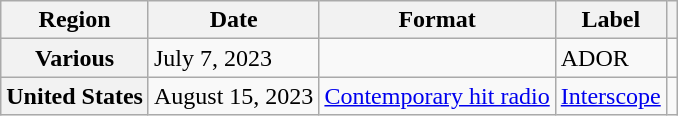<table class="wikitable plainrowheaders">
<tr>
<th scope="col">Region</th>
<th scope="col">Date</th>
<th scope="col">Format</th>
<th scope="col">Label</th>
<th scope="col"></th>
</tr>
<tr>
<th scope="row">Various</th>
<td>July 7, 2023</td>
<td></td>
<td>ADOR</td>
<td style="text-align:center"></td>
</tr>
<tr>
<th scope="row">United States</th>
<td>August 15, 2023</td>
<td><a href='#'>Contemporary hit radio</a></td>
<td><a href='#'>Interscope</a></td>
<td style="text-align:center"></td>
</tr>
</table>
